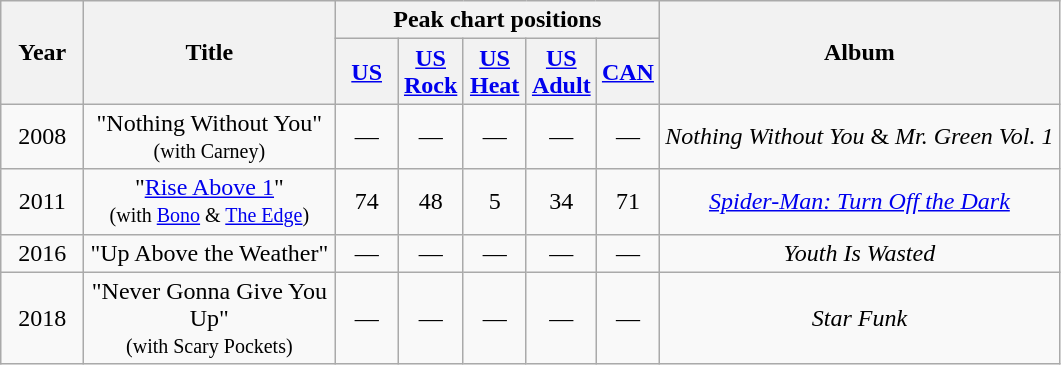<table class="wikitable plainrowheaders" style="text-align:center;">
<tr>
<th scope="col" rowspan="2" style="width:3em;">Year</th>
<th scope="col" rowspan="2" style="width:10em;">Title</th>
<th scope="col" colspan="5">Peak chart positions</th>
<th scope="col" rowspan="2">Album</th>
</tr>
<tr>
<th width=35><a href='#'>US</a><br></th>
<th width=35><a href='#'>US Rock</a><br></th>
<th width=35><a href='#'>US Heat</a><br></th>
<th width=35><a href='#'>US Adult</a><br></th>
<th width=35><a href='#'>CAN</a><br></th>
</tr>
<tr>
<td>2008</td>
<td>"Nothing Without You"<br><small>(with Carney)</small></td>
<td>—</td>
<td>—</td>
<td>—</td>
<td>—</td>
<td>—</td>
<td><em>Nothing Without You</em> & <em>Mr. Green Vol. 1</em></td>
</tr>
<tr>
<td>2011</td>
<td>"<a href='#'>Rise Above 1</a>"<br><small>(with <a href='#'>Bono</a> & <a href='#'>The Edge</a>)</small></td>
<td>74</td>
<td>48</td>
<td>5</td>
<td>34</td>
<td>71</td>
<td><em><a href='#'>Spider-Man: Turn Off the Dark</a></em></td>
</tr>
<tr>
<td>2016</td>
<td>"Up Above the Weather"</td>
<td>—</td>
<td>—</td>
<td>—</td>
<td>—</td>
<td>—</td>
<td><em>Youth Is Wasted</em></td>
</tr>
<tr>
<td>2018</td>
<td>"Never Gonna Give You Up"<br><small>(with Scary Pockets)</small></td>
<td>—</td>
<td>—</td>
<td>—</td>
<td>—</td>
<td>—</td>
<td><em>Star Funk</em></td>
</tr>
</table>
